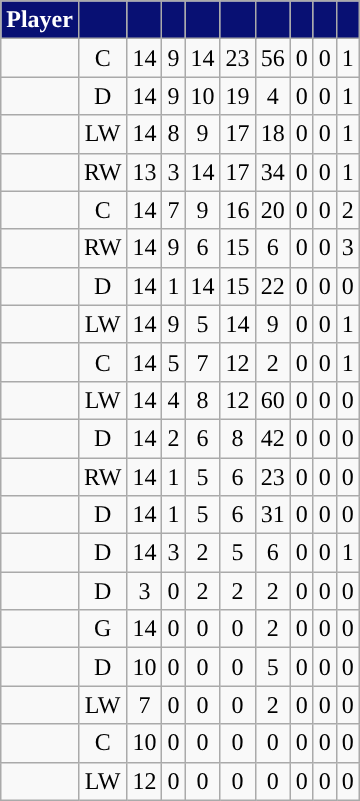<table class="wikitable sortable">
<tr align=center>
<th style="color:white; background:#081073; ">Player</th>
<th style="color:white; background:#081073; "></th>
<th style="color:white; background:#081073; "></th>
<th style="color:white;background:#081073; "></th>
<th style="color:white;background:#081073; "></th>
<th style="color:white;background:#081073; "></th>
<th style="color:white;background:#081073; "></th>
<th style="color:white;background:#081073; "></th>
<th style="color:white;background:#081073; "></th>
<th style="color:white;background:#081073; "></th>
</tr>
<tr align="center">
<td align="right"></td>
<td>C</td>
<td>14</td>
<td>9</td>
<td>14</td>
<td>23</td>
<td>56</td>
<td>0</td>
<td>0</td>
<td>1</td>
</tr>
<tr align="center">
<td align="right"></td>
<td>D</td>
<td>14</td>
<td>9</td>
<td>10</td>
<td>19</td>
<td>4</td>
<td>0</td>
<td>0</td>
<td>1</td>
</tr>
<tr align="center">
<td align="right"></td>
<td>LW</td>
<td>14</td>
<td>8</td>
<td>9</td>
<td>17</td>
<td>18</td>
<td>0</td>
<td>0</td>
<td>1</td>
</tr>
<tr align="center">
<td align="right"></td>
<td>RW</td>
<td>13</td>
<td>3</td>
<td>14</td>
<td>17</td>
<td>34</td>
<td>0</td>
<td>0</td>
<td>1</td>
</tr>
<tr align="center">
<td align="right"></td>
<td>C</td>
<td>14</td>
<td>7</td>
<td>9</td>
<td>16</td>
<td>20</td>
<td>0</td>
<td>0</td>
<td>2</td>
</tr>
<tr align="center">
<td align="right"></td>
<td>RW</td>
<td>14</td>
<td>9</td>
<td>6</td>
<td>15</td>
<td>6</td>
<td>0</td>
<td>0</td>
<td>3</td>
</tr>
<tr align="center">
<td align="right"></td>
<td>D</td>
<td>14</td>
<td>1</td>
<td>14</td>
<td>15</td>
<td>22</td>
<td>0</td>
<td>0</td>
<td>0</td>
</tr>
<tr align="center">
<td align="right"></td>
<td>LW</td>
<td>14</td>
<td>9</td>
<td>5</td>
<td>14</td>
<td>9</td>
<td>0</td>
<td>0</td>
<td>1</td>
</tr>
<tr align="center">
<td align="right"></td>
<td>C</td>
<td>14</td>
<td>5</td>
<td>7</td>
<td>12</td>
<td>2</td>
<td>0</td>
<td>0</td>
<td>1</td>
</tr>
<tr align="center">
<td align="right"></td>
<td>LW</td>
<td>14</td>
<td>4</td>
<td>8</td>
<td>12</td>
<td>60</td>
<td>0</td>
<td>0</td>
<td>0</td>
</tr>
<tr align="center">
<td align="right"></td>
<td>D</td>
<td>14</td>
<td>2</td>
<td>6</td>
<td>8</td>
<td>42</td>
<td>0</td>
<td>0</td>
<td>0</td>
</tr>
<tr align="center">
<td align="right"></td>
<td>RW</td>
<td>14</td>
<td>1</td>
<td>5</td>
<td>6</td>
<td>23</td>
<td>0</td>
<td>0</td>
<td>0</td>
</tr>
<tr align="center">
<td align="right"></td>
<td>D</td>
<td>14</td>
<td>1</td>
<td>5</td>
<td>6</td>
<td>31</td>
<td>0</td>
<td>0</td>
<td>0</td>
</tr>
<tr align="center">
<td align="right"></td>
<td>D</td>
<td>14</td>
<td>3</td>
<td>2</td>
<td>5</td>
<td>6</td>
<td>0</td>
<td>0</td>
<td>1</td>
</tr>
<tr align="center">
<td align="right"></td>
<td>D</td>
<td>3</td>
<td>0</td>
<td>2</td>
<td>2</td>
<td>2</td>
<td>0</td>
<td>0</td>
<td>0</td>
</tr>
<tr align="center">
<td align="right"></td>
<td>G</td>
<td>14</td>
<td>0</td>
<td>0</td>
<td>0</td>
<td>2</td>
<td>0</td>
<td>0</td>
<td>0</td>
</tr>
<tr align="center">
<td align="right"></td>
<td>D</td>
<td>10</td>
<td>0</td>
<td>0</td>
<td>0</td>
<td>5</td>
<td>0</td>
<td>0</td>
<td>0</td>
</tr>
<tr align="center">
<td align="right"></td>
<td>LW</td>
<td>7</td>
<td>0</td>
<td>0</td>
<td>0</td>
<td>2</td>
<td>0</td>
<td>0</td>
<td>0</td>
</tr>
<tr align="center">
<td align="right"></td>
<td>C</td>
<td>10</td>
<td>0</td>
<td>0</td>
<td>0</td>
<td>0</td>
<td>0</td>
<td>0</td>
<td>0</td>
</tr>
<tr align="center">
<td align="right"></td>
<td>LW</td>
<td>12</td>
<td>0</td>
<td>0</td>
<td>0</td>
<td>0</td>
<td>0</td>
<td>0</td>
<td>0</td>
</tr>
</table>
